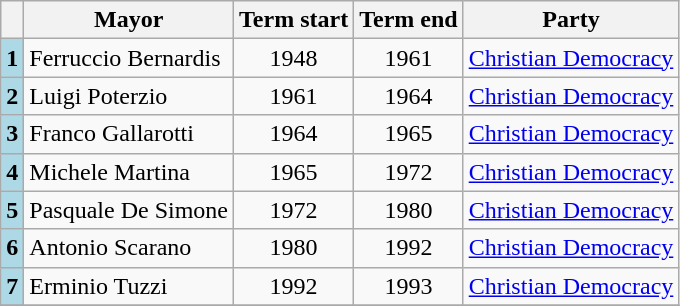<table class="wikitable">
<tr>
<th class=unsortable> </th>
<th>Mayor</th>
<th>Term start</th>
<th>Term end</th>
<th>Party</th>
</tr>
<tr>
<th style="background:#ADD8E6;">1</th>
<td>Ferruccio Bernardis</td>
<td align=center>1948</td>
<td align=center>1961</td>
<td><a href='#'>Christian Democracy</a></td>
</tr>
<tr>
<th style="background:#ADD8E6;">2</th>
<td>Luigi Poterzio</td>
<td align=center>1961</td>
<td align=center>1964</td>
<td><a href='#'>Christian Democracy</a></td>
</tr>
<tr>
<th style="background:#ADD8E6;">3</th>
<td>Franco Gallarotti</td>
<td align=center>1964</td>
<td align=center>1965</td>
<td><a href='#'>Christian Democracy</a></td>
</tr>
<tr>
<th style="background:#ADD8E6;">4</th>
<td>Michele Martina</td>
<td align=center>1965</td>
<td align=center>1972</td>
<td><a href='#'>Christian Democracy</a></td>
</tr>
<tr>
<th style="background:#ADD8E6;">5</th>
<td>Pasquale De Simone</td>
<td align=center>1972</td>
<td align=center>1980</td>
<td><a href='#'>Christian Democracy</a></td>
</tr>
<tr>
<th style="background:#ADD8E6;">6</th>
<td>Antonio Scarano</td>
<td align=center>1980</td>
<td align=center>1992</td>
<td><a href='#'>Christian Democracy</a></td>
</tr>
<tr>
<th style="background:#ADD8E6;">7</th>
<td>Erminio Tuzzi</td>
<td align=center>1992</td>
<td align=center>1993</td>
<td><a href='#'>Christian Democracy</a></td>
</tr>
<tr>
</tr>
</table>
